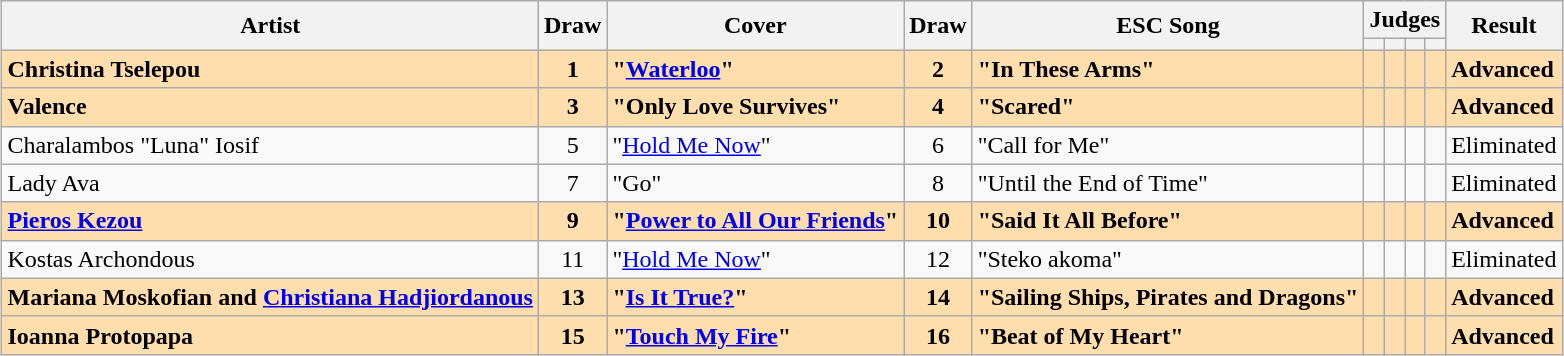<table class="sortable wikitable" style="margin: 1em auto 1em auto; text-align:center">
<tr>
<th rowspan="2" scope="col">Artist</th>
<th scope="col" rowspan="2">Draw</th>
<th rowspan="2" scope="col">Cover </th>
<th rowspan="2">Draw</th>
<th scope="col" rowspan="2">ESC Song</th>
<th scope="col" colspan="4">Judges</th>
<th scope="col" rowspan="2">Result</th>
</tr>
<tr>
<th scope="col" class="unsortable"></th>
<th scope="col" class="unsortable"></th>
<th scope="col" class="unsortable"></th>
<th scope="col" class="unsortable"></th>
</tr>
<tr style="font-weight:bold; background:#FFDEAD;">
<td align="left">Christina Tselepou</td>
<td>1</td>
<td align="left">"<a href='#'>Waterloo</a>" </td>
<td>2</td>
<td align="left">"In These Arms"</td>
<td></td>
<td></td>
<td></td>
<td></td>
<td align="left">Advanced</td>
</tr>
<tr style="font-weight:bold; background:#FFDEAD;">
<td align="left">Valence</td>
<td>3</td>
<td align="left">"Only Love Survives" </td>
<td>4</td>
<td align="left">"Scared"</td>
<td></td>
<td></td>
<td></td>
<td></td>
<td align="left">Advanced</td>
</tr>
<tr>
<td align="left">Charalambos "Luna" Iosif</td>
<td>5</td>
<td align="left">"<a href='#'>Hold Me Now</a>" </td>
<td>6</td>
<td align="left">"Call for Me"</td>
<td></td>
<td></td>
<td></td>
<td></td>
<td align="left">Eliminated</td>
</tr>
<tr>
<td align="left">Lady Ava</td>
<td>7</td>
<td align="left">"Go" </td>
<td>8</td>
<td align="left">"Until the End of Time"</td>
<td></td>
<td></td>
<td></td>
<td></td>
<td align="left">Eliminated</td>
</tr>
<tr style="font-weight:bold; background:#FFDEAD;">
<td align="left"><a href='#'>Pieros Kezou</a></td>
<td>9</td>
<td align="left">"<a href='#'>Power to All Our Friends</a>" </td>
<td>10</td>
<td align="left">"Said It All Before"</td>
<td></td>
<td></td>
<td></td>
<td></td>
<td align="left">Advanced</td>
</tr>
<tr>
<td align="left">Kostas Archondous</td>
<td>11</td>
<td align="left">"<a href='#'>Hold Me Now</a>" </td>
<td>12</td>
<td align="left">"Steko akoma"</td>
<td></td>
<td></td>
<td></td>
<td></td>
<td align="left">Eliminated</td>
</tr>
<tr style="font-weight:bold; background:#FFDEAD;">
<td align="left">Mariana Moskofian and <a href='#'>Christiana Hadjiordanous</a></td>
<td>13</td>
<td align="left">"<a href='#'>Is It True?</a>" </td>
<td>14</td>
<td align="left">"Sailing Ships, Pirates and Dragons"</td>
<td></td>
<td></td>
<td></td>
<td></td>
<td align="left">Advanced</td>
</tr>
<tr style="font-weight:bold; background:#FFDEAD;">
<td align="left">Ioanna Protopapa</td>
<td>15</td>
<td align="left">"<a href='#'>Touch My Fire</a>" </td>
<td>16</td>
<td align="left">"Beat of My Heart"</td>
<td></td>
<td></td>
<td></td>
<td></td>
<td align="left">Advanced</td>
</tr>
</table>
